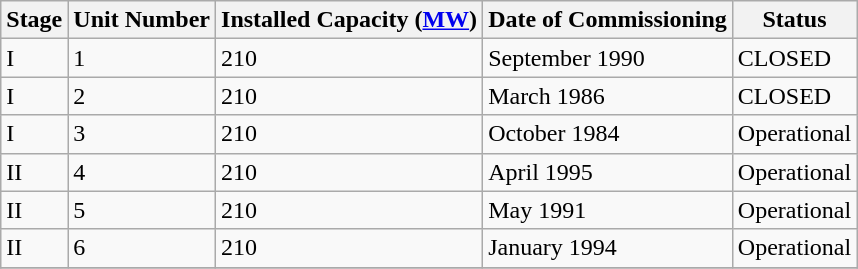<table class="sortable wikitable">
<tr>
<th>Stage</th>
<th>Unit Number</th>
<th>Installed Capacity (<a href='#'>MW</a>)</th>
<th>Date of Commissioning</th>
<th>Status</th>
</tr>
<tr>
<td>I</td>
<td>1</td>
<td>210</td>
<td>September 1990</td>
<td>CLOSED</td>
</tr>
<tr>
<td>I</td>
<td>2</td>
<td>210</td>
<td>March 1986</td>
<td>CLOSED</td>
</tr>
<tr>
<td>I</td>
<td>3</td>
<td>210</td>
<td>October 1984</td>
<td>Operational</td>
</tr>
<tr>
<td>II</td>
<td>4</td>
<td>210</td>
<td>April 1995</td>
<td>Operational</td>
</tr>
<tr>
<td>II</td>
<td>5</td>
<td>210</td>
<td>May 1991</td>
<td>Operational</td>
</tr>
<tr>
<td>II</td>
<td>6</td>
<td>210</td>
<td>January 1994</td>
<td>Operational</td>
</tr>
<tr>
</tr>
</table>
